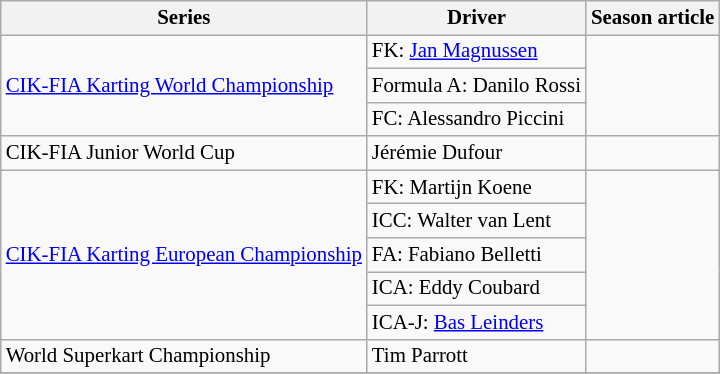<table class="wikitable" style="font-size: 87%;">
<tr>
<th>Series</th>
<th>Driver</th>
<th>Season article</th>
</tr>
<tr>
<td rowspan=3><a href='#'>CIK-FIA Karting World Championship</a></td>
<td>FK:  <a href='#'>Jan Magnussen</a></td>
<td rowspan=3></td>
</tr>
<tr>
<td>Formula A:  Danilo Rossi</td>
</tr>
<tr>
<td>FC:  Alessandro Piccini</td>
</tr>
<tr>
<td>CIK-FIA Junior World Cup</td>
<td> Jérémie Dufour</td>
<td></td>
</tr>
<tr>
<td rowspan=5><a href='#'>CIK-FIA Karting European Championship</a></td>
<td>FK:  Martijn Koene</td>
<td rowspan=5></td>
</tr>
<tr>
<td>ICC:  Walter van Lent</td>
</tr>
<tr>
<td>FA:  Fabiano Belletti</td>
</tr>
<tr>
<td>ICA:  Eddy Coubard</td>
</tr>
<tr>
<td>ICA-J:  <a href='#'>Bas Leinders</a></td>
</tr>
<tr>
<td>World Superkart Championship</td>
<td> Tim Parrott</td>
<td></td>
</tr>
<tr>
</tr>
</table>
